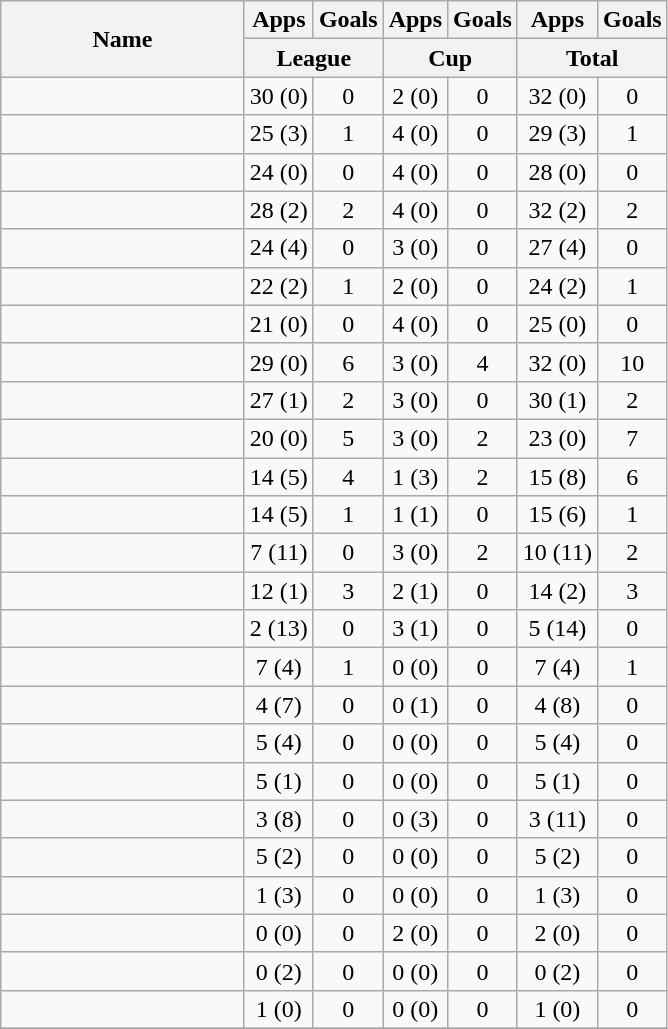<table class="wikitable sortable" style="text-align:center">
<tr>
<th rowspan="2" width="155">Name</th>
<th>Apps</th>
<th>Goals</th>
<th>Apps</th>
<th>Goals</th>
<th>Apps</th>
<th>Goals</th>
</tr>
<tr class="unsortable">
<th colspan="2" width="55">League</th>
<th colspan="2" width="55">Cup</th>
<th colspan="2" width="55">Total</th>
</tr>
<tr>
<td align="left"> </td>
<td>30 (0)</td>
<td>0</td>
<td>2 (0)</td>
<td>0</td>
<td>32 (0)</td>
<td>0</td>
</tr>
<tr>
<td align="left"> </td>
<td>25 (3)</td>
<td>1</td>
<td>4 (0)</td>
<td>0</td>
<td>29 (3)</td>
<td>1</td>
</tr>
<tr>
<td align="left"> </td>
<td>24 (0)</td>
<td>0</td>
<td>4 (0)</td>
<td>0</td>
<td>28 (0)</td>
<td>0</td>
</tr>
<tr>
<td align="left"> </td>
<td>28 (2)</td>
<td>2</td>
<td>4 (0)</td>
<td>0</td>
<td>32 (2)</td>
<td>2</td>
</tr>
<tr>
<td align="left"> </td>
<td>24 (4)</td>
<td>0</td>
<td>3 (0)</td>
<td>0</td>
<td>27 (4)</td>
<td>0</td>
</tr>
<tr>
<td align="left"> </td>
<td>22 (2)</td>
<td>1</td>
<td>2 (0)</td>
<td>0</td>
<td>24 (2)</td>
<td>1</td>
</tr>
<tr>
<td align="left"> </td>
<td>21 (0)</td>
<td>0</td>
<td>4 (0)</td>
<td>0</td>
<td>25 (0)</td>
<td>0</td>
</tr>
<tr>
<td align="left"> </td>
<td>29 (0)</td>
<td>6</td>
<td>3 (0)</td>
<td>4</td>
<td>32 (0)</td>
<td>10</td>
</tr>
<tr>
<td align="left"> </td>
<td>27 (1)</td>
<td>2</td>
<td>3 (0)</td>
<td>0</td>
<td>30 (1)</td>
<td>2</td>
</tr>
<tr>
<td align="left"> </td>
<td>20 (0)</td>
<td>5</td>
<td>3 (0)</td>
<td>2</td>
<td>23 (0)</td>
<td>7</td>
</tr>
<tr>
<td align="left"> </td>
<td>14 (5)</td>
<td>4</td>
<td>1 (3)</td>
<td>2</td>
<td>15 (8)</td>
<td>6</td>
</tr>
<tr>
<td align="left"> </td>
<td>14 (5)</td>
<td>1</td>
<td>1 (1)</td>
<td>0</td>
<td>15 (6)</td>
<td>1</td>
</tr>
<tr>
<td align="left"> </td>
<td>7 (11)</td>
<td>0</td>
<td>3 (0)</td>
<td>2</td>
<td>10 (11)</td>
<td>2</td>
</tr>
<tr>
<td align="left"> </td>
<td>12 (1)</td>
<td>3</td>
<td>2 (1)</td>
<td>0</td>
<td>14 (2)</td>
<td>3</td>
</tr>
<tr>
<td align="left"> </td>
<td>2 (13)</td>
<td>0</td>
<td>3 (1)</td>
<td>0</td>
<td>5 (14)</td>
<td>0</td>
</tr>
<tr>
<td align="left"> </td>
<td>7 (4)</td>
<td>1</td>
<td>0 (0)</td>
<td>0</td>
<td>7 (4)</td>
<td>1</td>
</tr>
<tr>
<td align="left"> </td>
<td>4 (7)</td>
<td>0</td>
<td>0 (1)</td>
<td>0</td>
<td>4 (8)</td>
<td>0</td>
</tr>
<tr>
<td align="left"> </td>
<td>5 (4)</td>
<td>0</td>
<td>0 (0)</td>
<td>0</td>
<td>5 (4)</td>
<td>0</td>
</tr>
<tr>
<td align="left"> </td>
<td>5 (1)</td>
<td>0</td>
<td>0 (0)</td>
<td>0</td>
<td>5 (1)</td>
<td>0</td>
</tr>
<tr>
<td align="left"> </td>
<td>3 (8)</td>
<td>0</td>
<td>0 (3)</td>
<td>0</td>
<td>3 (11)</td>
<td>0</td>
</tr>
<tr>
<td align="left"> </td>
<td>5 (2)</td>
<td>0</td>
<td>0 (0)</td>
<td>0</td>
<td>5 (2)</td>
<td>0</td>
</tr>
<tr>
<td align="left"> </td>
<td>1 (3)</td>
<td>0</td>
<td>0 (0)</td>
<td>0</td>
<td>1 (3)</td>
<td>0</td>
</tr>
<tr>
<td align="left"> </td>
<td>0 (0)</td>
<td>0</td>
<td>2 (0)</td>
<td>0</td>
<td>2 (0)</td>
<td>0</td>
</tr>
<tr>
<td align="left"> </td>
<td>0 (2)</td>
<td>0</td>
<td>0 (0)</td>
<td>0</td>
<td>0 (2)</td>
<td>0</td>
</tr>
<tr>
<td align="left"> </td>
<td>1 (0)</td>
<td>0</td>
<td>0 (0)</td>
<td>0</td>
<td>1 (0)</td>
<td>0</td>
</tr>
<tr>
</tr>
</table>
